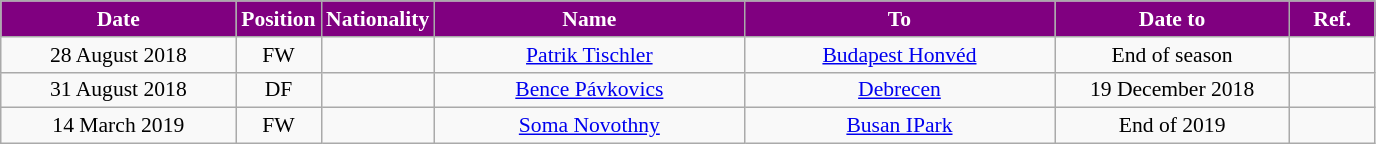<table class="wikitable"  style="text-align:center; font-size:90%; ">
<tr>
<th style="background:purple; color:white; width:150px;">Date</th>
<th style="background:purple; color:white; width:50px;">Position</th>
<th style="background:purple; color:white; width:50px;">Nationality</th>
<th style="background:purple; color:white; width:200px;">Name</th>
<th style="background:purple; color:white; width:200px;">To</th>
<th style="background:purple; color:white; width:150px;">Date to</th>
<th style="background:purple; color:white; width:50px;">Ref.</th>
</tr>
<tr>
<td>28 August 2018</td>
<td>FW</td>
<td></td>
<td><a href='#'>Patrik Tischler</a></td>
<td><a href='#'>Budapest Honvéd</a></td>
<td>End of season</td>
<td></td>
</tr>
<tr>
<td>31 August 2018</td>
<td>DF</td>
<td></td>
<td><a href='#'>Bence Pávkovics</a></td>
<td><a href='#'>Debrecen</a></td>
<td>19 December 2018</td>
<td></td>
</tr>
<tr>
<td>14 March 2019</td>
<td>FW</td>
<td></td>
<td><a href='#'>Soma Novothny</a></td>
<td><a href='#'>Busan IPark</a></td>
<td>End of 2019</td>
</tr>
</table>
